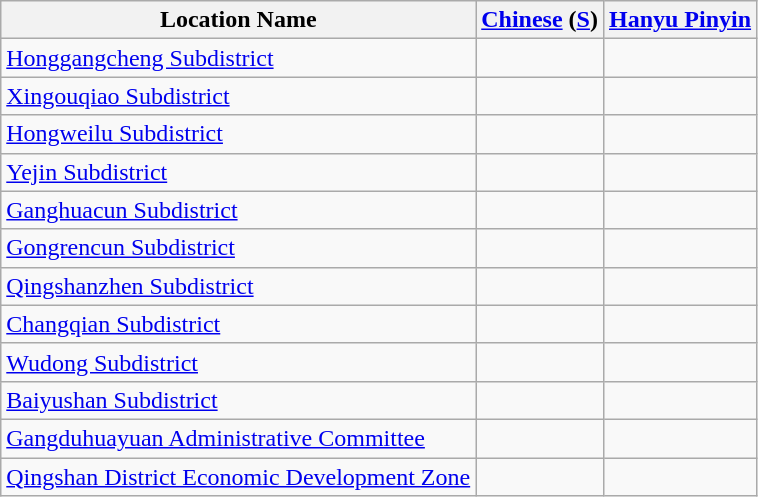<table class="wikitable">
<tr>
<th>Location Name</th>
<th><a href='#'>Chinese</a> (<a href='#'>S</a>)</th>
<th><a href='#'>Hanyu Pinyin</a></th>
</tr>
<tr>
<td><a href='#'>Honggangcheng Subdistrict</a></td>
<td></td>
<td></td>
</tr>
<tr>
<td><a href='#'>Xingouqiao Subdistrict</a></td>
<td></td>
<td></td>
</tr>
<tr>
<td><a href='#'>Hongweilu Subdistrict</a></td>
<td></td>
<td></td>
</tr>
<tr>
<td><a href='#'>Yejin Subdistrict</a></td>
<td></td>
<td></td>
</tr>
<tr>
<td><a href='#'>Ganghuacun Subdistrict</a></td>
<td></td>
<td></td>
</tr>
<tr>
<td><a href='#'>Gongrencun Subdistrict</a></td>
<td></td>
<td></td>
</tr>
<tr>
<td><a href='#'>Qingshanzhen Subdistrict</a></td>
<td></td>
<td></td>
</tr>
<tr>
<td><a href='#'>Changqian Subdistrict</a></td>
<td></td>
<td></td>
</tr>
<tr>
<td><a href='#'>Wudong Subdistrict</a></td>
<td></td>
<td></td>
</tr>
<tr>
<td><a href='#'>Baiyushan Subdistrict</a></td>
<td></td>
<td></td>
</tr>
<tr>
<td><a href='#'>Gangduhuayuan Administrative Committee</a></td>
<td></td>
<td></td>
</tr>
<tr>
<td><a href='#'>Qingshan District Economic Development Zone</a></td>
<td></td>
<td></td>
</tr>
</table>
